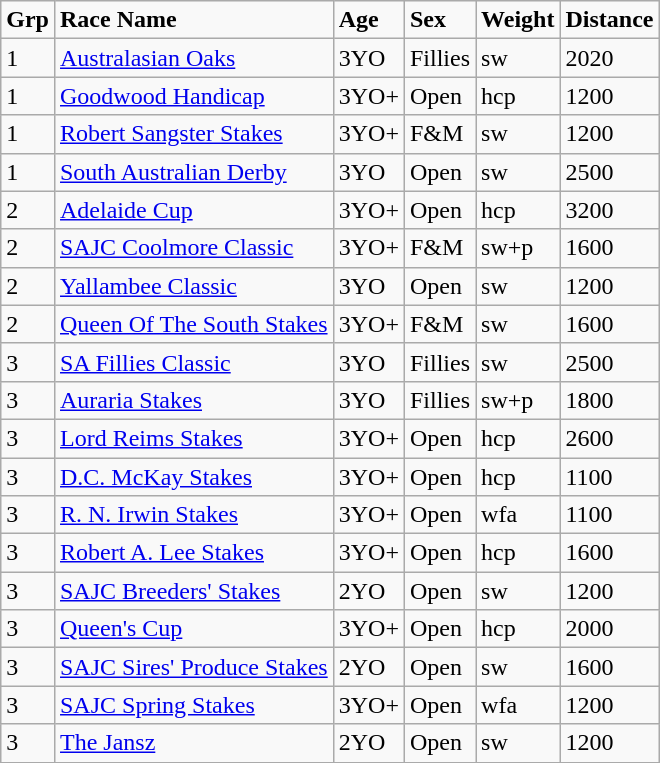<table class="wikitable">
<tr>
<td><strong>Grp</strong></td>
<td><strong>Race Name</strong></td>
<td><strong>Age</strong></td>
<td><strong>Sex</strong></td>
<td><strong>Weight</strong></td>
<td><strong>Distance</strong></td>
</tr>
<tr>
<td>1</td>
<td><a href='#'>Australasian Oaks</a></td>
<td>3YO</td>
<td>Fillies</td>
<td>sw</td>
<td>2020</td>
</tr>
<tr>
<td>1</td>
<td><a href='#'>Goodwood Handicap</a></td>
<td>3YO+</td>
<td>Open</td>
<td>hcp</td>
<td>1200</td>
</tr>
<tr>
<td>1</td>
<td><a href='#'>Robert Sangster Stakes</a></td>
<td>3YO+</td>
<td>F&M</td>
<td>sw</td>
<td>1200</td>
</tr>
<tr>
<td>1</td>
<td><a href='#'>South Australian Derby</a></td>
<td>3YO</td>
<td>Open</td>
<td>sw</td>
<td>2500</td>
</tr>
<tr>
<td>2</td>
<td><a href='#'>Adelaide Cup</a></td>
<td>3YO+</td>
<td>Open</td>
<td>hcp</td>
<td>3200</td>
</tr>
<tr>
<td>2</td>
<td><a href='#'>SAJC Coolmore Classic</a></td>
<td>3YO+</td>
<td>F&M</td>
<td>sw+p</td>
<td>1600</td>
</tr>
<tr>
<td>2</td>
<td><a href='#'>Yallambee Classic</a></td>
<td>3YO</td>
<td>Open</td>
<td>sw</td>
<td>1200</td>
</tr>
<tr>
<td>2</td>
<td><a href='#'>Queen Of The South Stakes</a></td>
<td>3YO+</td>
<td>F&M</td>
<td>sw</td>
<td>1600</td>
</tr>
<tr>
<td>3</td>
<td><a href='#'>SA Fillies Classic</a></td>
<td>3YO</td>
<td>Fillies</td>
<td>sw</td>
<td>2500</td>
</tr>
<tr>
<td>3</td>
<td><a href='#'>Auraria Stakes</a></td>
<td>3YO</td>
<td>Fillies</td>
<td>sw+p</td>
<td>1800</td>
</tr>
<tr>
<td>3</td>
<td><a href='#'>Lord Reims Stakes</a></td>
<td>3YO+</td>
<td>Open</td>
<td>hcp</td>
<td>2600</td>
</tr>
<tr>
<td>3</td>
<td><a href='#'>D.C. McKay Stakes</a></td>
<td>3YO+</td>
<td>Open</td>
<td>hcp</td>
<td>1100</td>
</tr>
<tr>
<td>3</td>
<td><a href='#'>R. N. Irwin Stakes</a></td>
<td>3YO+</td>
<td>Open</td>
<td>wfa</td>
<td>1100</td>
</tr>
<tr>
<td>3</td>
<td><a href='#'>Robert A. Lee Stakes</a></td>
<td>3YO+</td>
<td>Open</td>
<td>hcp</td>
<td>1600</td>
</tr>
<tr>
<td>3</td>
<td><a href='#'>SAJC Breeders' Stakes</a></td>
<td>2YO</td>
<td>Open</td>
<td>sw</td>
<td>1200</td>
</tr>
<tr>
<td>3</td>
<td><a href='#'>Queen's Cup</a></td>
<td>3YO+</td>
<td>Open</td>
<td>hcp</td>
<td>2000</td>
</tr>
<tr>
<td>3</td>
<td><a href='#'>SAJC Sires' Produce Stakes</a></td>
<td>2YO</td>
<td>Open</td>
<td>sw</td>
<td>1600</td>
</tr>
<tr>
<td>3</td>
<td><a href='#'>SAJC Spring Stakes</a></td>
<td>3YO+</td>
<td>Open</td>
<td>wfa</td>
<td>1200</td>
</tr>
<tr>
<td>3</td>
<td><a href='#'>The Jansz</a></td>
<td>2YO</td>
<td>Open</td>
<td>sw</td>
<td>1200</td>
</tr>
<tr>
</tr>
</table>
